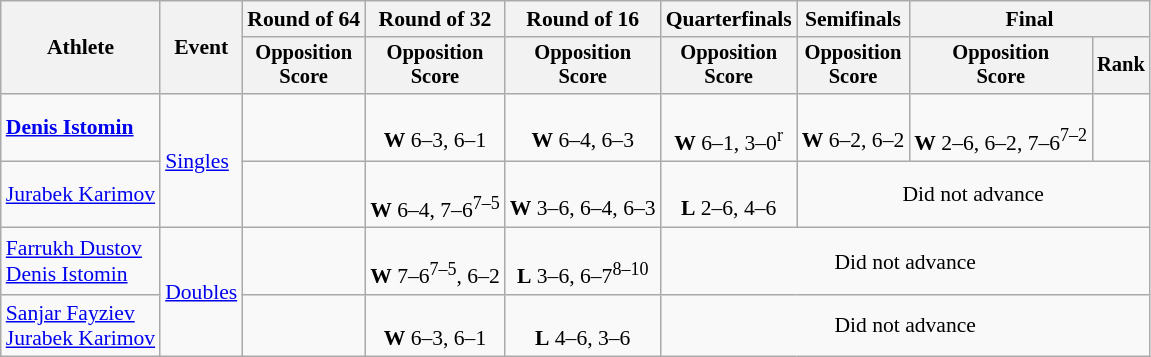<table class=wikitable style="font-size:90%; text-align:center;">
<tr>
<th rowspan="2">Athlete</th>
<th rowspan="2">Event</th>
<th>Round of 64</th>
<th>Round of 32</th>
<th>Round of 16</th>
<th>Quarterfinals</th>
<th>Semifinals</th>
<th colspan=2>Final</th>
</tr>
<tr style="font-size:95%">
<th>Opposition<br>Score</th>
<th>Opposition<br>Score</th>
<th>Opposition<br>Score</th>
<th>Opposition<br>Score</th>
<th>Opposition<br>Score</th>
<th>Opposition<br>Score</th>
<th>Rank</th>
</tr>
<tr>
<td align=left><strong><a href='#'>Denis Istomin</a></strong></td>
<td align=left rowspan=2><a href='#'>Singles</a></td>
<td></td>
<td><br><strong>W</strong> 6–3, 6–1</td>
<td><br><strong>W</strong> 6–4, 6–3</td>
<td><br><strong>W</strong> 6–1, 3–0<sup>r</sup></td>
<td><br><strong>W</strong> 6–2, 6–2</td>
<td><br><strong>W</strong> 2–6, 6–2, 7–6<sup>7–2</sup></td>
<td></td>
</tr>
<tr>
<td align=left><a href='#'>Jurabek Karimov</a></td>
<td></td>
<td><br><strong>W</strong> 6–4, 7–6<sup>7–5</sup></td>
<td><br><strong>W</strong> 3–6, 6–4, 6–3</td>
<td><br><strong>L</strong> 2–6, 4–6</td>
<td colspan=3>Did not advance</td>
</tr>
<tr>
<td align=left><a href='#'>Farrukh Dustov</a><br><a href='#'>Denis Istomin</a></td>
<td align=left rowspan=2><a href='#'>Doubles</a></td>
<td></td>
<td><br><strong>W</strong> 7–6<sup>7–5</sup>, 6–2</td>
<td><br><strong>L</strong> 3–6, 6–7<sup>8–10</sup></td>
<td colspan=4>Did not advance</td>
</tr>
<tr>
<td align=left><a href='#'>Sanjar Fayziev</a><br><a href='#'>Jurabek Karimov</a></td>
<td></td>
<td><br><strong>W</strong> 6–3, 6–1</td>
<td><br><strong>L</strong> 4–6, 3–6</td>
<td colspan=4>Did not advance</td>
</tr>
</table>
